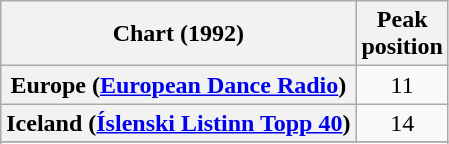<table class="wikitable sortable plainrowheaders" style="text-align:center">
<tr>
<th>Chart (1992)</th>
<th>Peak<br>position</th>
</tr>
<tr>
<th scope="row">Europe (<a href='#'>European Dance Radio</a>)</th>
<td>11</td>
</tr>
<tr>
<th scope="row">Iceland (<a href='#'>Íslenski Listinn Topp 40</a>)</th>
<td>14</td>
</tr>
<tr>
</tr>
<tr>
</tr>
</table>
